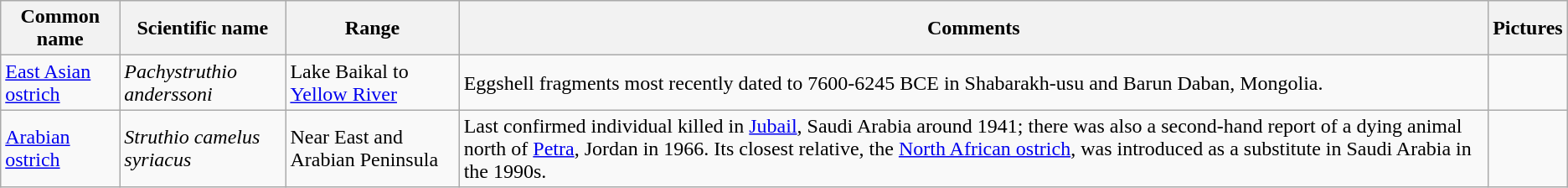<table class="wikitable sortable">
<tr>
<th>Common name</th>
<th>Scientific name</th>
<th>Range</th>
<th class="unsortable">Comments</th>
<th class="unsortable">Pictures</th>
</tr>
<tr>
<td><a href='#'>East Asian ostrich</a></td>
<td><em>Pachystruthio anderssoni</em></td>
<td>Lake Baikal to <a href='#'>Yellow River</a></td>
<td>Eggshell fragments most recently dated to 7600-6245 BCE in Shabarakh-usu and Barun Daban, Mongolia.</td>
<td></td>
</tr>
<tr>
<td><a href='#'>Arabian ostrich</a></td>
<td><em>Struthio camelus syriacus</em></td>
<td>Near East and Arabian Peninsula</td>
<td>Last confirmed individual killed in <a href='#'>Jubail</a>, Saudi Arabia around 1941; there was also a second-hand report of a dying animal north of <a href='#'>Petra</a>, Jordan in 1966. Its closest relative, the <a href='#'>North African ostrich</a>, was introduced as a substitute in Saudi Arabia in the 1990s.</td>
<td></td>
</tr>
</table>
